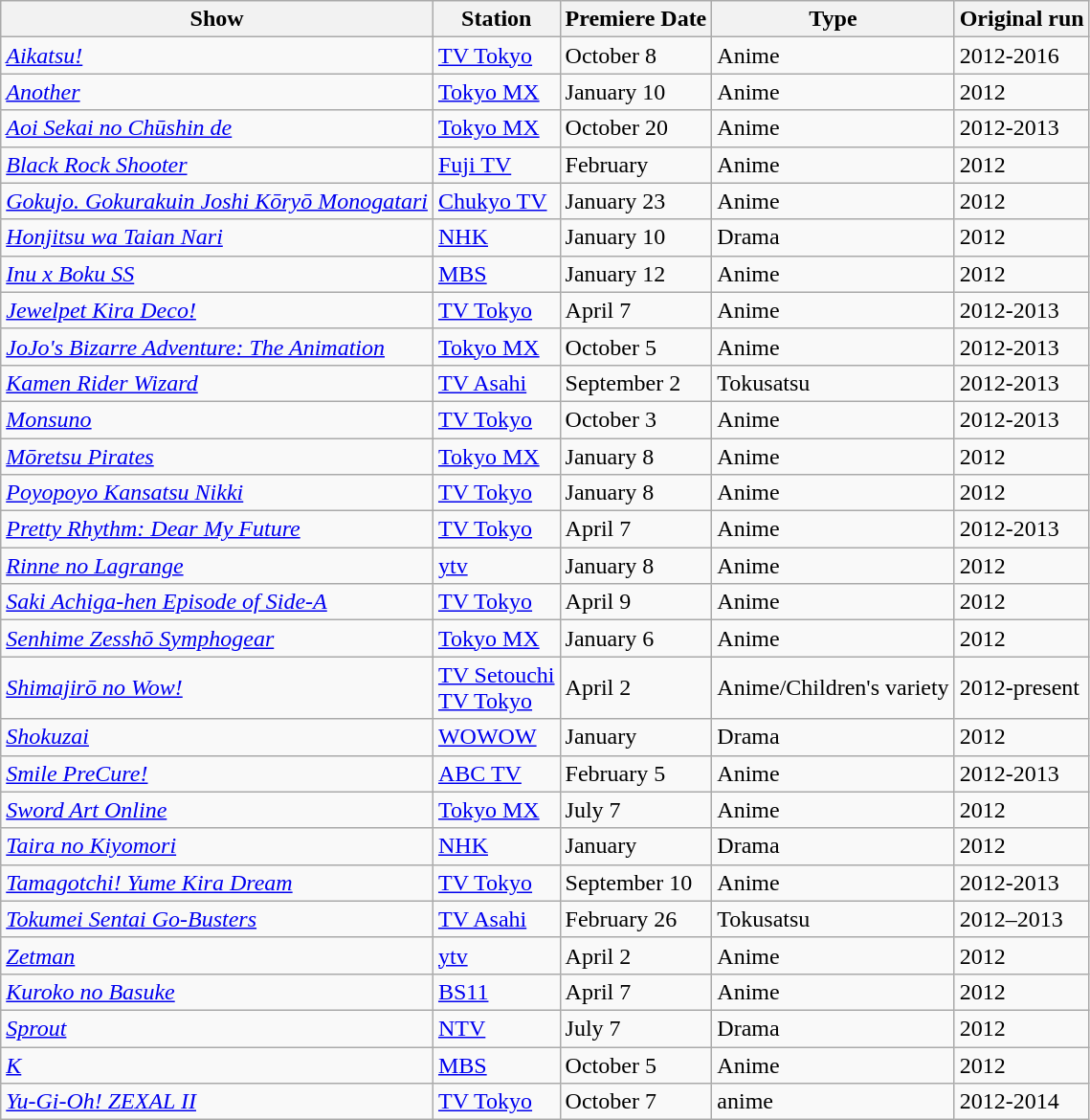<table class="wikitable sortable">
<tr>
<th>Show</th>
<th>Station</th>
<th>Premiere Date</th>
<th>Type</th>
<th>Original run</th>
</tr>
<tr>
<td><em><a href='#'>Aikatsu!</a></em></td>
<td><a href='#'>TV Tokyo</a></td>
<td>October 8</td>
<td>Anime</td>
<td>2012-2016</td>
</tr>
<tr>
<td><em><a href='#'>Another</a></em></td>
<td><a href='#'>Tokyo MX</a></td>
<td>January 10</td>
<td>Anime</td>
<td>2012</td>
</tr>
<tr>
<td><em><a href='#'>Aoi Sekai no Chūshin de</a></em></td>
<td><a href='#'>Tokyo MX</a></td>
<td>October 20</td>
<td>Anime</td>
<td>2012-2013</td>
</tr>
<tr>
<td><em><a href='#'>Black Rock Shooter</a></em></td>
<td><a href='#'>Fuji TV</a></td>
<td>February</td>
<td>Anime</td>
<td>2012</td>
</tr>
<tr>
<td><em><a href='#'>Gokujo. Gokurakuin Joshi Kōryō Monogatari</a></em></td>
<td><a href='#'>Chukyo TV</a></td>
<td>January 23</td>
<td>Anime</td>
<td>2012</td>
</tr>
<tr>
<td><em><a href='#'>Honjitsu wa Taian Nari</a></em></td>
<td><a href='#'>NHK</a></td>
<td>January 10</td>
<td>Drama</td>
<td>2012</td>
</tr>
<tr>
<td><em><a href='#'>Inu x Boku SS</a></em></td>
<td><a href='#'>MBS</a></td>
<td>January 12</td>
<td>Anime</td>
<td>2012</td>
</tr>
<tr>
<td><em><a href='#'>Jewelpet Kira Deco!</a></em></td>
<td><a href='#'>TV Tokyo</a></td>
<td>April 7</td>
<td>Anime</td>
<td>2012-2013</td>
</tr>
<tr>
<td><em><a href='#'>JoJo's Bizarre Adventure: The Animation</a></em></td>
<td><a href='#'>Tokyo MX</a></td>
<td>October 5</td>
<td>Anime</td>
<td>2012-2013</td>
</tr>
<tr>
<td><em><a href='#'>Kamen Rider Wizard</a></em></td>
<td><a href='#'>TV Asahi</a></td>
<td>September 2</td>
<td>Tokusatsu</td>
<td>2012-2013</td>
</tr>
<tr>
<td><em><a href='#'>Monsuno</a></em></td>
<td><a href='#'>TV Tokyo</a></td>
<td>October 3</td>
<td>Anime</td>
<td>2012-2013</td>
</tr>
<tr>
<td><em><a href='#'>Mōretsu Pirates</a></em></td>
<td><a href='#'>Tokyo MX</a></td>
<td>January 8</td>
<td>Anime</td>
<td>2012</td>
</tr>
<tr>
<td><em><a href='#'>Poyopoyo Kansatsu Nikki</a></em></td>
<td><a href='#'>TV Tokyo</a></td>
<td>January 8</td>
<td>Anime</td>
<td>2012</td>
</tr>
<tr>
<td><em><a href='#'>Pretty Rhythm: Dear My Future</a></em></td>
<td><a href='#'>TV Tokyo</a></td>
<td>April 7</td>
<td>Anime</td>
<td>2012-2013</td>
</tr>
<tr>
<td><em><a href='#'>Rinne no Lagrange</a></em></td>
<td><a href='#'>ytv</a></td>
<td>January 8</td>
<td>Anime</td>
<td>2012</td>
</tr>
<tr>
<td><em><a href='#'>Saki Achiga-hen Episode of Side-A</a></em></td>
<td><a href='#'>TV Tokyo</a></td>
<td>April 9</td>
<td>Anime</td>
<td>2012</td>
</tr>
<tr>
<td><em><a href='#'>Senhime Zesshō Symphogear</a></em></td>
<td><a href='#'>Tokyo MX</a></td>
<td>January 6</td>
<td>Anime</td>
<td>2012</td>
</tr>
<tr>
<td><em><a href='#'>Shimajirō no Wow!</a></em></td>
<td><a href='#'>TV Setouchi</a><br><a href='#'>TV Tokyo</a></td>
<td>April 2</td>
<td>Anime/Children's variety</td>
<td>2012-present</td>
</tr>
<tr>
<td><em><a href='#'>Shokuzai</a></em></td>
<td><a href='#'>WOWOW</a></td>
<td>January</td>
<td>Drama</td>
<td>2012</td>
</tr>
<tr>
<td><em><a href='#'>Smile PreCure!</a></em></td>
<td><a href='#'>ABC TV</a></td>
<td>February 5</td>
<td>Anime</td>
<td>2012-2013</td>
</tr>
<tr>
<td><em><a href='#'>Sword Art Online</a></em></td>
<td><a href='#'>Tokyo MX</a></td>
<td>July 7</td>
<td>Anime</td>
<td>2012</td>
</tr>
<tr>
<td><em><a href='#'>Taira no Kiyomori</a></em></td>
<td><a href='#'>NHK</a></td>
<td>January</td>
<td>Drama</td>
<td>2012</td>
</tr>
<tr>
<td><em><a href='#'>Tamagotchi! Yume Kira Dream</a></em></td>
<td><a href='#'>TV Tokyo</a></td>
<td>September 10</td>
<td>Anime</td>
<td>2012-2013</td>
</tr>
<tr>
<td><em><a href='#'>Tokumei Sentai Go-Busters</a></em></td>
<td><a href='#'>TV Asahi</a></td>
<td>February 26</td>
<td>Tokusatsu</td>
<td>2012–2013</td>
</tr>
<tr>
<td><em><a href='#'>Zetman</a></em></td>
<td><a href='#'>ytv</a></td>
<td>April 2</td>
<td>Anime</td>
<td>2012</td>
</tr>
<tr>
<td><em><a href='#'>Kuroko no Basuke</a></em></td>
<td><a href='#'>BS11</a></td>
<td>April 7</td>
<td>Anime</td>
<td>2012</td>
</tr>
<tr>
<td><em><a href='#'>Sprout</a></em></td>
<td><a href='#'>NTV</a></td>
<td>July 7</td>
<td>Drama</td>
<td>2012</td>
</tr>
<tr>
<td><em><a href='#'>K</a></em></td>
<td><a href='#'>MBS</a></td>
<td>October 5</td>
<td>Anime</td>
<td>2012</td>
</tr>
<tr>
<td><em><a href='#'>Yu-Gi-Oh! ZEXAL II</a></em></td>
<td><a href='#'>TV Tokyo</a></td>
<td>October 7</td>
<td>anime</td>
<td>2012-2014</td>
</tr>
</table>
